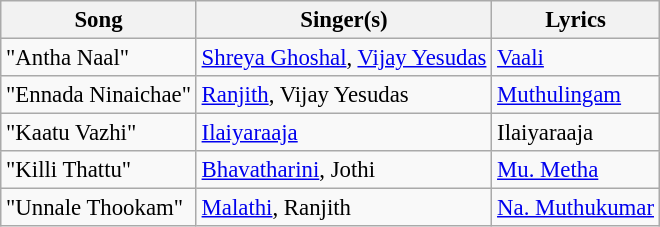<table class="wikitable" style="font-size:95%;">
<tr>
<th>Song</th>
<th>Singer(s)</th>
<th>Lyrics</th>
</tr>
<tr>
<td>"Antha Naal"</td>
<td><a href='#'>Shreya Ghoshal</a>, <a href='#'>Vijay Yesudas</a></td>
<td><a href='#'>Vaali</a></td>
</tr>
<tr>
<td>"Ennada Ninaichae"</td>
<td><a href='#'>Ranjith</a>, Vijay Yesudas</td>
<td><a href='#'>Muthulingam</a></td>
</tr>
<tr>
<td>"Kaatu Vazhi"</td>
<td><a href='#'>Ilaiyaraaja</a></td>
<td>Ilaiyaraaja</td>
</tr>
<tr>
<td>"Killi Thattu"</td>
<td><a href='#'>Bhavatharini</a>, Jothi</td>
<td><a href='#'>Mu. Metha</a></td>
</tr>
<tr>
<td>"Unnale Thookam"</td>
<td><a href='#'>Malathi</a>, Ranjith</td>
<td><a href='#'>Na. Muthukumar</a></td>
</tr>
</table>
